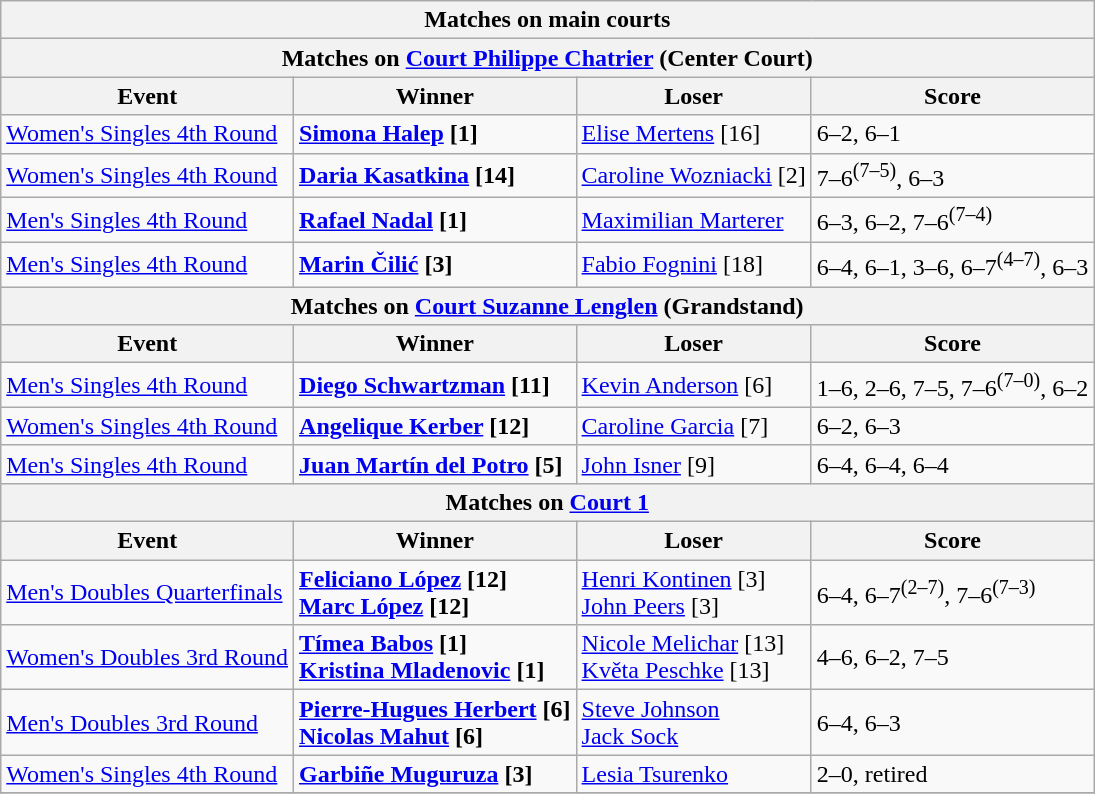<table class="wikitable">
<tr>
<th colspan=4 style=white-space:nowrap>Matches on main courts</th>
</tr>
<tr>
<th colspan=4><strong>Matches on <a href='#'>Court Philippe Chatrier</a> (Center Court)</strong></th>
</tr>
<tr>
<th>Event</th>
<th>Winner</th>
<th>Loser</th>
<th>Score</th>
</tr>
<tr>
<td><a href='#'>Women's Singles 4th Round</a></td>
<td> <strong><a href='#'>Simona Halep</a> [1]</strong></td>
<td> <a href='#'>Elise Mertens</a> [16]</td>
<td>6–2, 6–1</td>
</tr>
<tr>
<td><a href='#'>Women's Singles 4th Round</a></td>
<td> <strong><a href='#'>Daria Kasatkina</a> [14]</strong></td>
<td> <a href='#'>Caroline Wozniacki</a> [2]</td>
<td>7–6<sup>(7–5)</sup>, 6–3</td>
</tr>
<tr>
<td><a href='#'>Men's Singles 4th Round</a></td>
<td> <strong><a href='#'>Rafael Nadal</a> [1]</strong></td>
<td> <a href='#'>Maximilian Marterer</a></td>
<td>6–3, 6–2, 7–6<sup>(7–4)</sup></td>
</tr>
<tr>
<td><a href='#'>Men's Singles 4th Round</a></td>
<td> <strong><a href='#'>Marin Čilić</a> [3]</strong></td>
<td> <a href='#'>Fabio Fognini</a> [18]</td>
<td>6–4, 6–1, 3–6, 6–7<sup>(4–7)</sup>, 6–3</td>
</tr>
<tr>
<th colspan=4><strong>Matches on <a href='#'>Court Suzanne Lenglen</a> (Grandstand)</strong></th>
</tr>
<tr>
<th>Event</th>
<th>Winner</th>
<th>Loser</th>
<th>Score</th>
</tr>
<tr>
<td><a href='#'>Men's Singles 4th Round</a></td>
<td> <strong><a href='#'>Diego Schwartzman</a> [11]</strong></td>
<td> <a href='#'>Kevin Anderson</a> [6]</td>
<td>1–6, 2–6, 7–5, 7–6<sup>(7–0)</sup>, 6–2</td>
</tr>
<tr>
<td><a href='#'>Women's Singles 4th Round</a></td>
<td> <strong><a href='#'>Angelique Kerber</a> [12]</strong></td>
<td> <a href='#'>Caroline Garcia</a> [7]</td>
<td>6–2, 6–3</td>
</tr>
<tr>
<td><a href='#'>Men's Singles 4th Round</a></td>
<td> <strong><a href='#'>Juan Martín del Potro</a> [5]</strong></td>
<td> <a href='#'>John Isner</a> [9]</td>
<td>6–4, 6–4, 6–4</td>
</tr>
<tr>
<th colspan=4><strong>Matches on <a href='#'>Court 1</a></strong></th>
</tr>
<tr>
<th>Event</th>
<th>Winner</th>
<th>Loser</th>
<th>Score</th>
</tr>
<tr>
<td><a href='#'>Men's Doubles Quarterfinals</a></td>
<td> <strong><a href='#'>Feliciano López</a> [12]</strong><br>  <strong><a href='#'>Marc López</a> [12]</strong></td>
<td> <a href='#'>Henri Kontinen</a> [3]<br>  <a href='#'>John Peers</a> [3]</td>
<td>6–4, 6–7<sup>(2–7)</sup>, 7–6<sup>(7–3)</sup></td>
</tr>
<tr>
<td><a href='#'>Women's Doubles 3rd Round</a></td>
<td> <strong><a href='#'>Tímea Babos</a> [1]</strong><br> <strong><a href='#'>Kristina Mladenovic</a> [1]</strong></td>
<td> <a href='#'>Nicole Melichar</a> [13]<br> <a href='#'>Květa Peschke</a> [13]</td>
<td>4–6, 6–2, 7–5</td>
</tr>
<tr>
<td><a href='#'>Men's Doubles 3rd Round</a></td>
<td><strong> <a href='#'>Pierre-Hugues Herbert</a> [6] <br>  <a href='#'>Nicolas Mahut</a> [6]</strong></td>
<td> <a href='#'>Steve Johnson</a> <br>  <a href='#'>Jack Sock</a></td>
<td>6–4, 6–3</td>
</tr>
<tr>
<td><a href='#'>Women's Singles 4th Round</a></td>
<td> <strong><a href='#'>Garbiñe Muguruza</a> [3]</strong></td>
<td> <a href='#'>Lesia Tsurenko</a></td>
<td>2–0, retired</td>
</tr>
<tr>
</tr>
</table>
